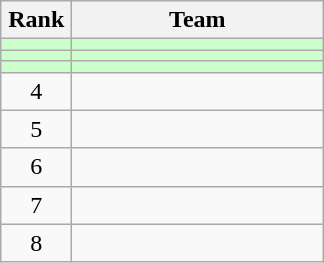<table class=wikitable style="text-align:center;">
<tr>
<th width=40>Rank</th>
<th width=160>Team</th>
</tr>
<tr bgcolor="#ccffcc">
<td></td>
<td align=left></td>
</tr>
<tr bgcolor="#ccffcc">
<td></td>
<td align=left></td>
</tr>
<tr bgcolor="#ccffcc">
<td></td>
<td align=left></td>
</tr>
<tr>
<td>4</td>
<td align=left></td>
</tr>
<tr>
<td>5</td>
<td align=left></td>
</tr>
<tr>
<td>6</td>
<td align=left></td>
</tr>
<tr>
<td>7</td>
<td align=left></td>
</tr>
<tr>
<td>8</td>
<td align=left></td>
</tr>
</table>
